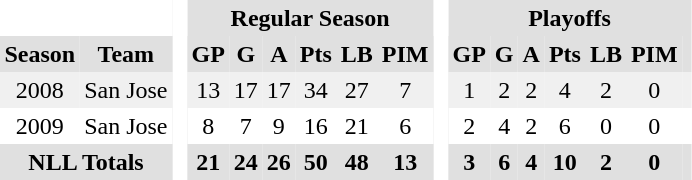<table BORDER="0" CELLPADDING="3" CELLSPACING="0">
<tr ALIGN="center" bgcolor="#e0e0e0">
<th colspan="2" bgcolor="#ffffff"> </th>
<th rowspan="99" bgcolor="#ffffff"> </th>
<th colspan="6">Regular Season</th>
<th rowspan="99" bgcolor="#ffffff"> </th>
<th colspan="7">Playoffs</th>
</tr>
<tr ALIGN="center" bgcolor="#e0e0e0">
<th>Season</th>
<th>Team</th>
<th>GP</th>
<th>G</th>
<th>A</th>
<th>Pts</th>
<th>LB</th>
<th>PIM</th>
<th>GP</th>
<th>G</th>
<th>A</th>
<th>Pts</th>
<th>LB</th>
<th>PIM</th>
<th></th>
</tr>
<tr ALIGN="center" bgcolor="#f0f0f0">
<td>2008</td>
<td>San Jose</td>
<td>13</td>
<td>17</td>
<td>17</td>
<td>34</td>
<td>27</td>
<td>7</td>
<td>1</td>
<td>2</td>
<td>2</td>
<td>4</td>
<td>2</td>
<td>0</td>
<td></td>
</tr>
<tr ALIGN="center">
<td>2009</td>
<td>San Jose</td>
<td>8</td>
<td>7</td>
<td>9</td>
<td>16</td>
<td>21</td>
<td>6</td>
<td>2</td>
<td>4</td>
<td>2</td>
<td>6</td>
<td>0</td>
<td>0</td>
<td></td>
</tr>
<tr ALIGN="center" bgcolor="#e0e0e0">
<th colspan="2">NLL Totals</th>
<th>21</th>
<th>24</th>
<th>26</th>
<th>50</th>
<th>48</th>
<th>13</th>
<th>3</th>
<th>6</th>
<th>4</th>
<th>10</th>
<th>2</th>
<th>0</th>
<th></th>
</tr>
</table>
